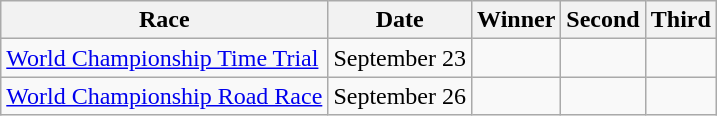<table class="wikitable">
<tr>
<th>Race</th>
<th>Date</th>
<th>Winner</th>
<th>Second</th>
<th>Third</th>
</tr>
<tr>
<td><a href='#'>World Championship Time Trial</a></td>
<td>September 23</td>
<td></td>
<td></td>
<td></td>
</tr>
<tr>
<td><a href='#'>World Championship Road Race</a></td>
<td>September 26</td>
<td></td>
<td></td>
<td></td>
</tr>
</table>
